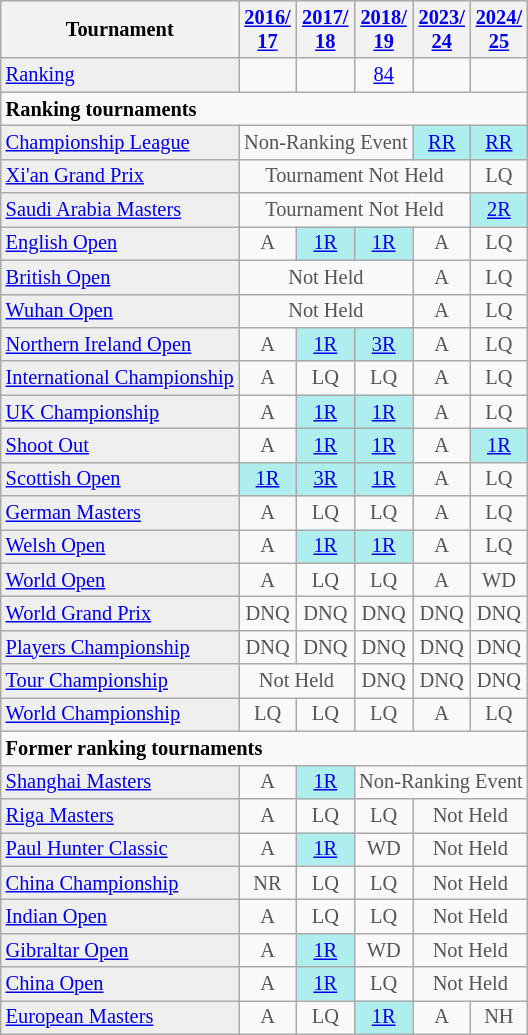<table class="wikitable" style="font-size:85%;">
<tr>
<th>Tournament</th>
<th><a href='#'>2016/<br>17</a></th>
<th><a href='#'>2017/<br>18</a></th>
<th><a href='#'>2018/<br>19</a></th>
<th><a href='#'>2023/<br>24</a></th>
<th><a href='#'>2024/<br>25</a></th>
</tr>
<tr>
<td style="background:#EFEFEF;"><a href='#'>Ranking</a></td>
<td align="center"></td>
<td align="center"></td>
<td align="center"><a href='#'>84</a></td>
<td align="center"></td>
<td align="center"></td>
</tr>
<tr>
<td colspan="10"><strong>Ranking tournaments</strong></td>
</tr>
<tr>
<td style="background:#EFEFEF;"><a href='#'>Championship League</a></td>
<td align="center" colspan="3" style="color:#555555;">Non-Ranking Event</td>
<td align="center" style="background:#afeeee;"><a href='#'>RR</a></td>
<td align="center" style="background:#afeeee;"><a href='#'>RR</a></td>
</tr>
<tr>
<td style="background:#EFEFEF;"><a href='#'>Xi'an Grand Prix</a></td>
<td align="center" colspan="4" style="color:#555555;">Tournament Not Held</td>
<td align="center" style="color:#555555;">LQ</td>
</tr>
<tr>
<td style="background:#EFEFEF;"><a href='#'>Saudi Arabia Masters</a></td>
<td align="center" colspan="4" style="color:#555555;">Tournament Not Held</td>
<td align="center" style="background:#afeeee;"><a href='#'>2R</a></td>
</tr>
<tr>
<td style="background:#EFEFEF;"><a href='#'>English Open</a></td>
<td align="center" style="color:#555555;">A</td>
<td align="center" style="background:#afeeee;"><a href='#'>1R</a></td>
<td align="center" style="background:#afeeee;"><a href='#'>1R</a></td>
<td align="center" style="color:#555555;">A</td>
<td align="center" style="color:#555555;">LQ</td>
</tr>
<tr>
<td style="background:#EFEFEF;"><a href='#'>British Open</a></td>
<td align="center" colspan="3" style="color:#555555;">Not Held</td>
<td align="center" style="color:#555555;">A</td>
<td align="center" style="color:#555555;">LQ</td>
</tr>
<tr>
<td style="background:#EFEFEF;"><a href='#'>Wuhan Open</a></td>
<td align="center" colspan="3" style="color:#555555;">Not Held</td>
<td align="center" style="color:#555555;">A</td>
<td align="center" style="color:#555555;">LQ</td>
</tr>
<tr>
<td style="background:#EFEFEF;"><a href='#'>Northern Ireland Open</a></td>
<td align="center" style="color:#555555;">A</td>
<td align="center" style="background:#afeeee;"><a href='#'>1R</a></td>
<td align="center" style="background:#afeeee;"><a href='#'>3R</a></td>
<td align="center" style="color:#555555;">A</td>
<td align="center" style="color:#555555;">LQ</td>
</tr>
<tr>
<td style="background:#EFEFEF;"><a href='#'>International Championship</a></td>
<td align="center" style="color:#555555;">A</td>
<td align="center" style="color:#555555;">LQ</td>
<td align="center" style="color:#555555;">LQ</td>
<td align="center" style="color:#555555;">A</td>
<td align="center" style="color:#555555;">LQ</td>
</tr>
<tr>
<td style="background:#EFEFEF;"><a href='#'>UK Championship</a></td>
<td align="center" style="color:#555555;">A</td>
<td align="center" style="background:#afeeee;"><a href='#'>1R</a></td>
<td align="center" style="background:#afeeee;"><a href='#'>1R</a></td>
<td align="center" style="color:#555555;">A</td>
<td align="center" style="color:#555555;">LQ</td>
</tr>
<tr>
<td style="background:#EFEFEF;"><a href='#'>Shoot Out</a></td>
<td align="center" style="color:#555555;">A</td>
<td align="center" style="background:#afeeee;"><a href='#'>1R</a></td>
<td align="center" style="background:#afeeee;"><a href='#'>1R</a></td>
<td align="center" style="color:#555555;">A</td>
<td align="center" style="background:#afeeee;"><a href='#'>1R</a></td>
</tr>
<tr>
<td style="background:#EFEFEF;"><a href='#'>Scottish Open</a></td>
<td align="center" style="background:#afeeee;"><a href='#'>1R</a></td>
<td align="center" style="background:#afeeee;"><a href='#'>3R</a></td>
<td align="center" style="background:#afeeee;"><a href='#'>1R</a></td>
<td align="center" style="color:#555555;">A</td>
<td align="center" style="color:#555555;">LQ</td>
</tr>
<tr>
<td style="background:#EFEFEF;"><a href='#'>German Masters</a></td>
<td align="center" style="color:#555555;">A</td>
<td align="center" style="color:#555555;">LQ</td>
<td align="center" style="color:#555555;">LQ</td>
<td align="center" style="color:#555555;">A</td>
<td align="center" style="color:#555555;">LQ</td>
</tr>
<tr>
<td style="background:#EFEFEF;"><a href='#'>Welsh Open</a></td>
<td align="center" style="color:#555555;">A</td>
<td align="center" style="background:#afeeee;"><a href='#'>1R</a></td>
<td align="center" style="background:#afeeee;"><a href='#'>1R</a></td>
<td align="center" style="color:#555555;">A</td>
<td align="center" style="color:#555555;">LQ</td>
</tr>
<tr>
<td style="background:#EFEFEF;"><a href='#'>World Open</a></td>
<td align="center" style="color:#555555;">A</td>
<td align="center" style="color:#555555;">LQ</td>
<td align="center" style="color:#555555;">LQ</td>
<td align="center" style="color:#555555;">A</td>
<td align="center" style="color:#555555;">WD</td>
</tr>
<tr>
<td style="background:#EFEFEF;"><a href='#'>World Grand Prix</a></td>
<td align="center" style="color:#555555;">DNQ</td>
<td align="center" style="color:#555555;">DNQ</td>
<td align="center" style="color:#555555;">DNQ</td>
<td align="center" style="color:#555555;">DNQ</td>
<td align="center" style="color:#555555;">DNQ</td>
</tr>
<tr>
<td style="background:#EFEFEF;"><a href='#'>Players Championship</a></td>
<td align="center" style="color:#555555;">DNQ</td>
<td align="center" style="color:#555555;">DNQ</td>
<td align="center" style="color:#555555;">DNQ</td>
<td align="center" style="color:#555555;">DNQ</td>
<td align="center" style="color:#555555;">DNQ</td>
</tr>
<tr>
<td style="background:#EFEFEF;"><a href='#'>Tour Championship</a></td>
<td align="center" colspan="2" style="color:#555555;">Not Held</td>
<td align="center" style="color:#555555;">DNQ</td>
<td align="center" style="color:#555555;">DNQ</td>
<td align="center" style="color:#555555;">DNQ</td>
</tr>
<tr>
<td style="background:#EFEFEF;"><a href='#'>World Championship</a></td>
<td align="center" style="color:#555555;">LQ</td>
<td align="center" style="color:#555555;">LQ</td>
<td align="center" style="color:#555555;">LQ</td>
<td align="center" style="color:#555555;">A</td>
<td align="center" style="color:#555555;">LQ</td>
</tr>
<tr>
<td colspan="10"><strong>Former ranking tournaments</strong></td>
</tr>
<tr>
<td style="background:#EFEFEF;"><a href='#'>Shanghai Masters</a></td>
<td align="center" style="color:#555555;">A</td>
<td align="center" style="background:#afeeee;"><a href='#'>1R</a></td>
<td align="center" colspan="3" style="color:#555555;">Non-Ranking Event</td>
</tr>
<tr>
<td style="background:#EFEFEF;"><a href='#'>Riga Masters</a></td>
<td align="center" style="color:#555555;">A</td>
<td align="center" style="color:#555555;">LQ</td>
<td align="center" style="color:#555555;">LQ</td>
<td align="center" colspan="2" style="color:#555555;">Not Held</td>
</tr>
<tr>
<td style="background:#EFEFEF;"><a href='#'>Paul Hunter Classic</a></td>
<td align="center" style="color:#555555;">A</td>
<td align="center" style="background:#afeeee;"><a href='#'>1R</a></td>
<td align="center" style="color:#555555;">WD</td>
<td align="center" colspan="2" style="color:#555555;">Not Held</td>
</tr>
<tr>
<td style="background:#EFEFEF;"><a href='#'>China Championship</a></td>
<td align="center" style="color:#555555;">NR</td>
<td align="center" style="color:#555555;">LQ</td>
<td align="center" style="color:#555555;">LQ</td>
<td align="center" colspan="2" style="color:#555555;">Not Held</td>
</tr>
<tr>
<td style="background:#EFEFEF;"><a href='#'>Indian Open</a></td>
<td align="center" style="color:#555555;">A</td>
<td align="center" style="color:#555555;">LQ</td>
<td align="center" style="color:#555555;">LQ</td>
<td align="center" colspan="2" style="color:#555555;">Not Held</td>
</tr>
<tr>
<td style="background:#EFEFEF;"><a href='#'>Gibraltar Open</a></td>
<td align="center" style="color:#555555;">A</td>
<td align="center" style="background:#afeeee;"><a href='#'>1R</a></td>
<td align="center" style="color:#555555;">WD</td>
<td align="center" colspan="2" style="color:#555555;">Not Held</td>
</tr>
<tr>
<td style="background:#EFEFEF;"><a href='#'>China Open</a></td>
<td align="center" style="color:#555555;">A</td>
<td align="center" style="background:#afeeee;"><a href='#'>1R</a></td>
<td align="center" style="color:#555555;">LQ</td>
<td align="center" colspan="2" style="color:#555555;">Not Held</td>
</tr>
<tr>
<td style="background:#EFEFEF;"><a href='#'>European Masters</a></td>
<td align="center" style="color:#555555;">A</td>
<td align="center" style="color:#555555;">LQ</td>
<td align="center" style="background:#afeeee;"><a href='#'>1R</a></td>
<td align="center" style="color:#555555;">A</td>
<td align="center" style="color:#555555;">NH</td>
</tr>
</table>
